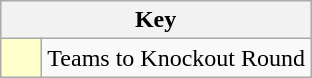<table class="wikitable" style="text-align: center;">
<tr>
<th colspan=2>Key</th>
</tr>
<tr>
<td style="background:#ffffcc; width:20px;"></td>
<td align=left>Teams to Knockout Round</td>
</tr>
</table>
